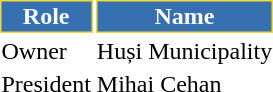<table class="toccolours">
<tr>
<th style="background:#3670b0;color:#FFFFFF;border:1px solid #f1d937">Role</th>
<th style="background:#3670b0;color:#FFFFFF;border:1px solid #f1d937">Name</th>
</tr>
<tr>
<td>Owner</td>
<td> Huși Municipality</td>
</tr>
<tr>
<td>President</td>
<td> Mihai Cehan</td>
</tr>
</table>
